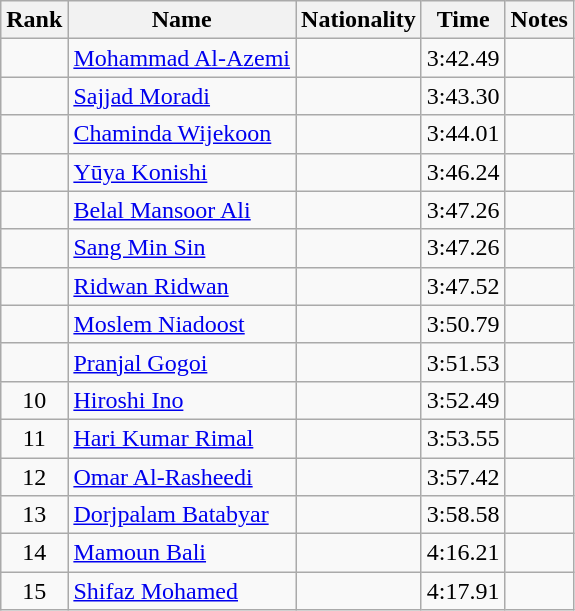<table class="wikitable sortable" style="text-align:center">
<tr>
<th>Rank</th>
<th>Name</th>
<th>Nationality</th>
<th>Time</th>
<th>Notes</th>
</tr>
<tr>
<td></td>
<td align=left><a href='#'>Mohammad Al-Azemi</a></td>
<td align=left></td>
<td>3:42.49</td>
<td></td>
</tr>
<tr>
<td></td>
<td align=left><a href='#'>Sajjad Moradi</a></td>
<td align=left></td>
<td>3:43.30</td>
<td></td>
</tr>
<tr>
<td></td>
<td align=left><a href='#'>Chaminda Wijekoon</a></td>
<td align=left></td>
<td>3:44.01</td>
<td></td>
</tr>
<tr>
<td></td>
<td align="left"><a href='#'>Yūya Konishi</a></td>
<td align=left></td>
<td>3:46.24</td>
<td></td>
</tr>
<tr>
<td></td>
<td align="left"><a href='#'>Belal Mansoor Ali</a></td>
<td align=left></td>
<td>3:47.26</td>
<td></td>
</tr>
<tr>
<td></td>
<td align="left"><a href='#'>Sang Min Sin</a></td>
<td align=left></td>
<td>3:47.26</td>
<td></td>
</tr>
<tr>
<td></td>
<td align="left"><a href='#'>Ridwan Ridwan</a></td>
<td align=left></td>
<td>3:47.52</td>
<td></td>
</tr>
<tr>
<td></td>
<td align="left"><a href='#'>Moslem Niadoost</a></td>
<td align=left></td>
<td>3:50.79</td>
<td></td>
</tr>
<tr>
<td></td>
<td align="left"><a href='#'>Pranjal Gogoi</a></td>
<td align=left></td>
<td>3:51.53</td>
<td></td>
</tr>
<tr>
<td>10</td>
<td align="left"><a href='#'>Hiroshi Ino</a></td>
<td align=left></td>
<td>3:52.49</td>
<td></td>
</tr>
<tr>
<td>11</td>
<td align="left"><a href='#'>Hari Kumar Rimal</a></td>
<td align=left></td>
<td>3:53.55</td>
<td></td>
</tr>
<tr>
<td>12</td>
<td align="left"><a href='#'>Omar Al-Rasheedi</a></td>
<td align=left></td>
<td>3:57.42</td>
<td></td>
</tr>
<tr>
<td>13</td>
<td align="left"><a href='#'>Dorjpalam Batabyar</a></td>
<td align=left></td>
<td>3:58.58</td>
<td></td>
</tr>
<tr>
<td>14</td>
<td align="left"><a href='#'>Mamoun Bali</a></td>
<td align=left></td>
<td>4:16.21</td>
<td></td>
</tr>
<tr>
<td>15</td>
<td align="left"><a href='#'>Shifaz Mohamed</a></td>
<td align=left></td>
<td>4:17.91</td>
<td></td>
</tr>
</table>
